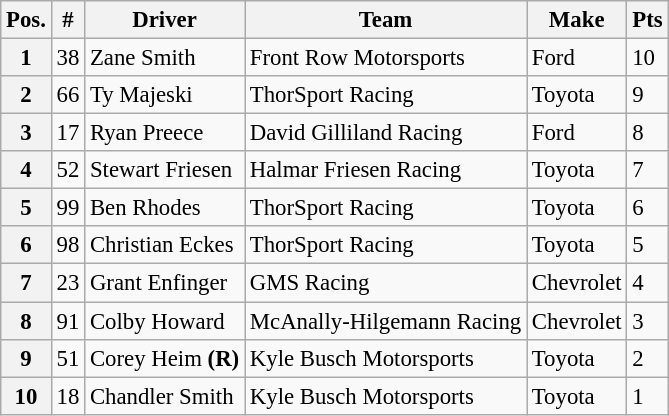<table class="wikitable" style="font-size:95%">
<tr>
<th>Pos.</th>
<th>#</th>
<th>Driver</th>
<th>Team</th>
<th>Make</th>
<th>Pts</th>
</tr>
<tr>
<th>1</th>
<td>38</td>
<td>Zane Smith</td>
<td>Front Row Motorsports</td>
<td>Ford</td>
<td>10</td>
</tr>
<tr>
<th>2</th>
<td>66</td>
<td>Ty Majeski</td>
<td>ThorSport Racing</td>
<td>Toyota</td>
<td>9</td>
</tr>
<tr>
<th>3</th>
<td>17</td>
<td>Ryan Preece</td>
<td>David Gilliland Racing</td>
<td>Ford</td>
<td>8</td>
</tr>
<tr>
<th>4</th>
<td>52</td>
<td>Stewart Friesen</td>
<td>Halmar Friesen Racing</td>
<td>Toyota</td>
<td>7</td>
</tr>
<tr>
<th>5</th>
<td>99</td>
<td>Ben Rhodes</td>
<td>ThorSport Racing</td>
<td>Toyota</td>
<td>6</td>
</tr>
<tr>
<th>6</th>
<td>98</td>
<td>Christian Eckes</td>
<td>ThorSport Racing</td>
<td>Toyota</td>
<td>5</td>
</tr>
<tr>
<th>7</th>
<td>23</td>
<td>Grant Enfinger</td>
<td>GMS Racing</td>
<td>Chevrolet</td>
<td>4</td>
</tr>
<tr>
<th>8</th>
<td>91</td>
<td>Colby Howard</td>
<td>McAnally-Hilgemann Racing</td>
<td>Chevrolet</td>
<td>3</td>
</tr>
<tr>
<th>9</th>
<td>51</td>
<td>Corey Heim <strong>(R)</strong></td>
<td>Kyle Busch Motorsports</td>
<td>Toyota</td>
<td>2</td>
</tr>
<tr>
<th>10</th>
<td>18</td>
<td>Chandler Smith</td>
<td>Kyle Busch Motorsports</td>
<td>Toyota</td>
<td>1</td>
</tr>
</table>
